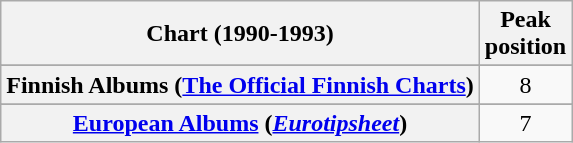<table class="wikitable sortable plainrowheaders" style="text-align:center;">
<tr>
<th>Chart (1990-1993)</th>
<th>Peak<br>position</th>
</tr>
<tr>
</tr>
<tr>
</tr>
<tr>
<th scope="row">Finnish Albums (<a href='#'>The Official Finnish Charts</a>)</th>
<td align="center">8</td>
</tr>
<tr>
</tr>
<tr>
</tr>
<tr>
</tr>
<tr>
<th scope="row"><a href='#'>European Albums</a> (<em><a href='#'>Eurotipsheet</a></em>)</th>
<td style="text-align:center;">7</td>
</tr>
</table>
